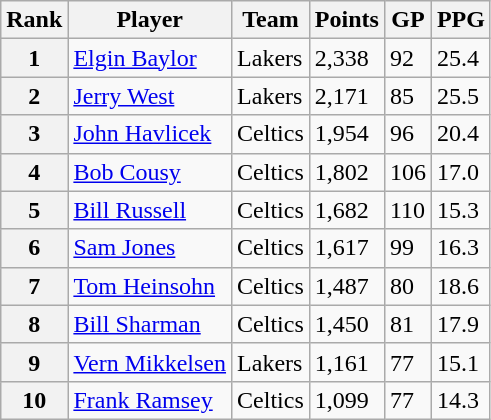<table class="wikitable sortable">
<tr>
<th>Rank</th>
<th>Player</th>
<th>Team</th>
<th>Points</th>
<th>GP</th>
<th>PPG</th>
</tr>
<tr>
<th>1</th>
<td><a href='#'>Elgin Baylor</a></td>
<td>Lakers</td>
<td>2,338</td>
<td>92</td>
<td>25.4</td>
</tr>
<tr>
<th>2</th>
<td><a href='#'>Jerry West</a></td>
<td>Lakers</td>
<td>2,171</td>
<td>85</td>
<td>25.5</td>
</tr>
<tr>
<th>3</th>
<td><a href='#'>John Havlicek</a></td>
<td>Celtics</td>
<td>1,954</td>
<td>96</td>
<td>20.4</td>
</tr>
<tr>
<th>4</th>
<td><a href='#'>Bob Cousy</a></td>
<td>Celtics</td>
<td>1,802</td>
<td>106</td>
<td>17.0</td>
</tr>
<tr>
<th>5</th>
<td><a href='#'>Bill Russell</a></td>
<td>Celtics</td>
<td>1,682</td>
<td>110</td>
<td>15.3</td>
</tr>
<tr>
<th>6</th>
<td><a href='#'>Sam Jones</a></td>
<td>Celtics</td>
<td>1,617</td>
<td>99</td>
<td>16.3</td>
</tr>
<tr>
<th>7</th>
<td><a href='#'>Tom Heinsohn</a></td>
<td>Celtics</td>
<td>1,487</td>
<td>80</td>
<td>18.6</td>
</tr>
<tr>
<th>8</th>
<td><a href='#'>Bill Sharman</a></td>
<td>Celtics</td>
<td>1,450</td>
<td>81</td>
<td>17.9</td>
</tr>
<tr>
<th>9</th>
<td><a href='#'>Vern Mikkelsen</a></td>
<td>Lakers</td>
<td>1,161</td>
<td>77</td>
<td>15.1</td>
</tr>
<tr>
<th>10</th>
<td><a href='#'>Frank Ramsey</a></td>
<td>Celtics</td>
<td>1,099</td>
<td>77</td>
<td>14.3</td>
</tr>
</table>
